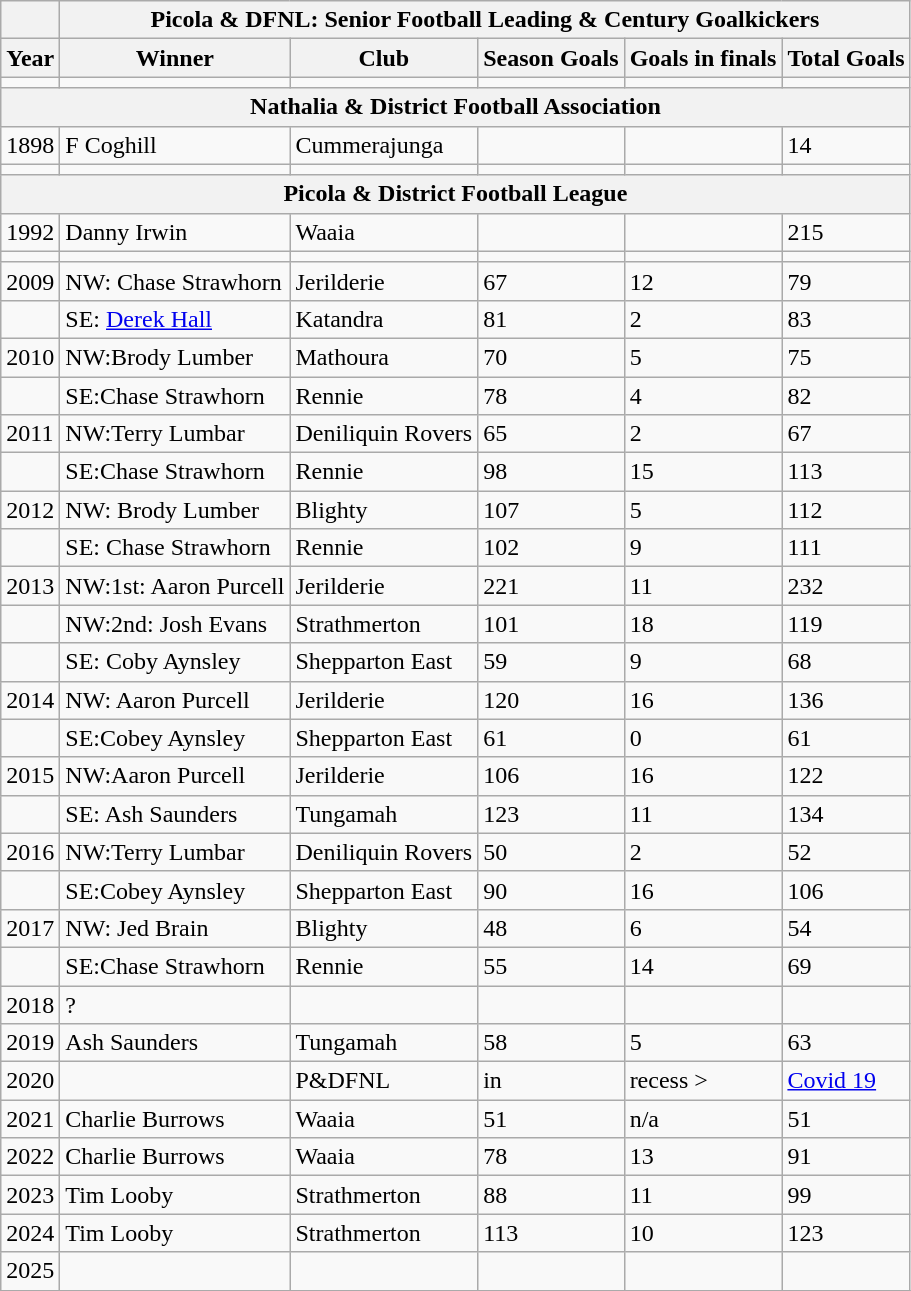<table class="wikitable collapsible collapsed">
<tr>
<th></th>
<th colspan=9>Picola & DFNL: Senior Football Leading & Century Goalkickers</th>
</tr>
<tr>
<th>Year</th>
<th>Winner</th>
<th>Club</th>
<th>Season Goals</th>
<th>Goals in finals</th>
<th>Total Goals</th>
</tr>
<tr>
<td></td>
<td></td>
<td></td>
<td></td>
<td></td>
<td></td>
</tr>
<tr>
<th colspan= 6>Nathalia & District Football Association</th>
</tr>
<tr>
<td>1898</td>
<td>F Coghill</td>
<td>Cummerajunga</td>
<td></td>
<td></td>
<td>14</td>
</tr>
<tr>
<td></td>
<td></td>
<td></td>
<td></td>
<td></td>
<td></td>
</tr>
<tr>
<th colspan= 6>Picola & District Football League</th>
</tr>
<tr>
<td>1992</td>
<td>Danny Irwin</td>
<td>Waaia</td>
<td></td>
<td></td>
<td>215</td>
</tr>
<tr>
<td></td>
<td></td>
<td></td>
<td></td>
<td></td>
<td></td>
</tr>
<tr>
<td>2009</td>
<td>NW: Chase Strawhorn</td>
<td>Jerilderie</td>
<td>67</td>
<td>12</td>
<td>79</td>
</tr>
<tr>
<td></td>
<td>SE: <a href='#'>Derek Hall</a></td>
<td>Katandra</td>
<td>81</td>
<td>2</td>
<td>83</td>
</tr>
<tr>
<td>2010</td>
<td>NW:Brody Lumber</td>
<td>Mathoura</td>
<td>70</td>
<td>5</td>
<td>75</td>
</tr>
<tr>
<td></td>
<td>SE:Chase Strawhorn</td>
<td>Rennie</td>
<td>78</td>
<td>4</td>
<td>82</td>
</tr>
<tr>
<td>2011</td>
<td>NW:Terry Lumbar</td>
<td>Deniliquin Rovers</td>
<td>65</td>
<td>2</td>
<td>67</td>
</tr>
<tr>
<td></td>
<td>SE:Chase Strawhorn</td>
<td>Rennie</td>
<td>98</td>
<td>15</td>
<td>113</td>
</tr>
<tr>
<td>2012</td>
<td>NW: Brody Lumber</td>
<td>Blighty</td>
<td>107</td>
<td>5</td>
<td>112</td>
</tr>
<tr>
<td></td>
<td>SE: Chase Strawhorn</td>
<td>Rennie</td>
<td>102</td>
<td>9</td>
<td>111</td>
</tr>
<tr>
<td>2013</td>
<td>NW:1st: Aaron Purcell</td>
<td>Jerilderie</td>
<td>221</td>
<td>11</td>
<td>232 </td>
</tr>
<tr>
<td></td>
<td>NW:2nd: Josh Evans</td>
<td>Strathmerton</td>
<td>101</td>
<td>18</td>
<td>119</td>
</tr>
<tr>
<td></td>
<td>SE: Coby Aynsley</td>
<td>Shepparton East</td>
<td>59</td>
<td>9</td>
<td>68</td>
</tr>
<tr>
<td>2014</td>
<td>NW: Aaron Purcell</td>
<td>Jerilderie</td>
<td>120</td>
<td>16</td>
<td>136</td>
</tr>
<tr>
<td></td>
<td>SE:Cobey Aynsley</td>
<td>Shepparton East</td>
<td>61</td>
<td>0</td>
<td>61</td>
</tr>
<tr>
<td>2015</td>
<td>NW:Aaron Purcell</td>
<td>Jerilderie</td>
<td>106</td>
<td>16</td>
<td>122</td>
</tr>
<tr>
<td></td>
<td>SE: Ash Saunders</td>
<td>Tungamah</td>
<td>123</td>
<td>11</td>
<td>134</td>
</tr>
<tr>
<td>2016</td>
<td>NW:Terry Lumbar</td>
<td>Deniliquin Rovers</td>
<td>50</td>
<td>2</td>
<td>52</td>
</tr>
<tr>
<td></td>
<td>SE:Cobey Aynsley</td>
<td>Shepparton East</td>
<td>90</td>
<td>16</td>
<td>106</td>
</tr>
<tr>
<td>2017</td>
<td>NW: Jed Brain</td>
<td>Blighty</td>
<td>48</td>
<td>6</td>
<td>54</td>
</tr>
<tr>
<td></td>
<td>SE:Chase Strawhorn</td>
<td>Rennie</td>
<td>55</td>
<td>14</td>
<td>69</td>
</tr>
<tr>
<td>2018</td>
<td>?</td>
<td></td>
<td></td>
<td></td>
<td></td>
</tr>
<tr>
<td>2019</td>
<td>Ash Saunders</td>
<td>Tungamah</td>
<td>58</td>
<td>5</td>
<td>63</td>
</tr>
<tr>
<td>2020</td>
<td></td>
<td>P&DFNL</td>
<td>in</td>
<td>recess ></td>
<td><a href='#'>Covid 19</a></td>
</tr>
<tr>
<td>2021</td>
<td>Charlie Burrows</td>
<td>Waaia</td>
<td>51</td>
<td>n/a</td>
<td>51</td>
</tr>
<tr>
<td>2022</td>
<td>Charlie Burrows</td>
<td>Waaia</td>
<td>78</td>
<td>13</td>
<td>91</td>
</tr>
<tr>
<td>2023</td>
<td>Tim Looby</td>
<td>Strathmerton</td>
<td>88</td>
<td>11</td>
<td>99</td>
</tr>
<tr>
<td>2024</td>
<td>Tim Looby</td>
<td>Strathmerton</td>
<td>113</td>
<td>10</td>
<td>123</td>
</tr>
<tr>
<td>2025</td>
<td></td>
<td></td>
<td></td>
<td></td>
<td></td>
</tr>
<tr>
</tr>
</table>
